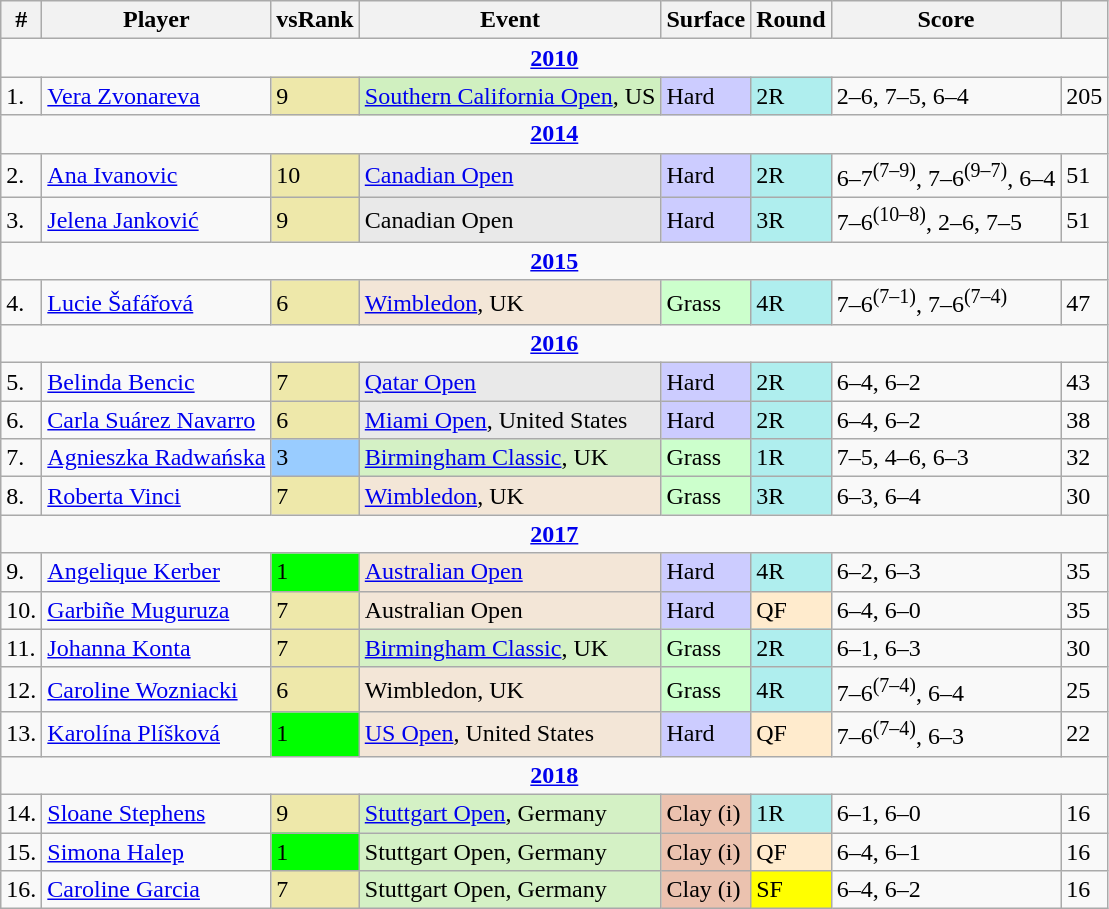<table class="wikitable sortable">
<tr>
<th>#</th>
<th>Player</th>
<th>vsRank</th>
<th>Event</th>
<th>Surface</th>
<th>Round</th>
<th>Score</th>
<th></th>
</tr>
<tr>
<td colspan=8 style=text-align:center><strong><a href='#'>2010</a></strong></td>
</tr>
<tr>
<td>1.</td>
<td> <a href='#'>Vera Zvonareva</a></td>
<td bgcolor=eee8aa>9</td>
<td bgcolor=D0F0CO><a href='#'>Southern California Open</a>, US</td>
<td bgcolor=CCCCFF>Hard</td>
<td bgcolor=afeeee>2R</td>
<td>2–6, 7–5, 6–4</td>
<td>205</td>
</tr>
<tr>
<td colspan=8 style=text-align:center><strong><a href='#'>2014</a></strong></td>
</tr>
<tr>
<td>2.</td>
<td> <a href='#'>Ana Ivanovic</a></td>
<td bgcolor=EEE8AA>10</td>
<td bgcolor=e9e9e9><a href='#'>Canadian Open</a></td>
<td bgcolor=ccccff>Hard</td>
<td bgcolor=afeeee>2R</td>
<td>6–7<sup>(7–9)</sup>, 7–6<sup>(9–7)</sup>, 6–4</td>
<td>51</td>
</tr>
<tr>
<td>3.</td>
<td> <a href='#'>Jelena Janković</a></td>
<td bgcolor=EEE8AA>9</td>
<td bgcolor=e9e9e9>Canadian Open</td>
<td bgcolor=ccccff>Hard</td>
<td bgcolor=afeeee>3R</td>
<td>7–6<sup>(10–8)</sup>, 2–6, 7–5</td>
<td>51</td>
</tr>
<tr>
<td colspan=8 style=text-align:center><strong><a href='#'>2015</a></strong></td>
</tr>
<tr>
<td>4.</td>
<td> <a href='#'>Lucie Šafářová</a></td>
<td bgcolor=eee8aa>6</td>
<td bgcolor=f3e6d7><a href='#'>Wimbledon</a>, UK</td>
<td bgcolor=CCFFCC>Grass</td>
<td bgcolor=afeeee>4R</td>
<td>7–6<sup>(7–1)</sup>, 7–6<sup>(7–4)</sup></td>
<td>47</td>
</tr>
<tr>
<td colspan=8 style=text-align:center><strong><a href='#'>2016</a></strong></td>
</tr>
<tr>
<td>5.</td>
<td> <a href='#'>Belinda Bencic</a></td>
<td bgcolor=EEE8AA>7</td>
<td bgcolor=e9e9e9><a href='#'>Qatar Open</a></td>
<td bgcolor=ccccff>Hard</td>
<td bgcolor=afeeee>2R</td>
<td>6–4, 6–2</td>
<td>43</td>
</tr>
<tr>
<td>6.</td>
<td> <a href='#'>Carla Suárez Navarro</a></td>
<td bgcolor=EEE8AA>6</td>
<td bgcolor=e9e9e9><a href='#'>Miami Open</a>, United States</td>
<td bgcolor=ccccff>Hard</td>
<td bgcolor=afeeee>2R</td>
<td>6–4, 6–2</td>
<td>38</td>
</tr>
<tr>
<td>7.</td>
<td> <a href='#'>Agnieszka Radwańska</a></td>
<td bgcolor=99ccff>3</td>
<td bgcolor=d4f1c5><a href='#'>Birmingham Classic</a>, UK</td>
<td bgcolor=CCFFCC>Grass</td>
<td bgcolor=afeeee>1R</td>
<td>7–5, 4–6, 6–3</td>
<td>32</td>
</tr>
<tr>
<td>8.</td>
<td> <a href='#'>Roberta Vinci</a></td>
<td bgcolor=eee8aa>7</td>
<td bgcolor=f3e6d7><a href='#'>Wimbledon</a>, UK</td>
<td bgcolor=CCFFCC>Grass</td>
<td bgcolor=afeeee>3R</td>
<td>6–3, 6–4</td>
<td>30</td>
</tr>
<tr>
<td colspan=8 style=text-align:center><strong><a href='#'>2017</a></strong></td>
</tr>
<tr>
<td>9.</td>
<td> <a href='#'>Angelique Kerber</a></td>
<td bgcolor= lime>1</td>
<td bgcolor=f3e6d7><a href='#'>Australian Open</a></td>
<td bgcolor=CCCCFF>Hard</td>
<td bgcolor=afeeee>4R</td>
<td>6–2, 6–3</td>
<td>35</td>
</tr>
<tr>
<td>10.</td>
<td> <a href='#'>Garbiñe Muguruza</a></td>
<td bgcolor= EEE8AA>7</td>
<td bgcolor=f3e6d7>Australian Open</td>
<td bgcolor=CCCCFF>Hard</td>
<td bgcolor=ffebcd>QF</td>
<td>6–4, 6–0</td>
<td>35</td>
</tr>
<tr>
<td>11.</td>
<td> <a href='#'>Johanna Konta</a></td>
<td bgcolor= EEE8AA>7</td>
<td bgcolor=d4f1c5><a href='#'>Birmingham Classic</a>, UK</td>
<td bgcolor=CCFFCC>Grass</td>
<td bgcolor=afeeee>2R</td>
<td>6–1, 6–3</td>
<td>30</td>
</tr>
<tr>
<td>12.</td>
<td> <a href='#'>Caroline Wozniacki</a></td>
<td bgcolor=eee8aa>6</td>
<td bgcolor=f3e6d7>Wimbledon, UK</td>
<td bgcolor=CCFFCC>Grass</td>
<td bgcolor=afeeee>4R</td>
<td>7–6<sup>(7–4)</sup>, 6–4</td>
<td>25</td>
</tr>
<tr>
<td>13.</td>
<td> <a href='#'>Karolína Plíšková</a></td>
<td bgcolor=lime>1</td>
<td bgcolor=f3e6d7><a href='#'>US Open</a>, United States</td>
<td bgcolor=CCCCFF>Hard</td>
<td bgcolor=ffebcd>QF</td>
<td>7–6<sup>(7–4)</sup>, 6–3</td>
<td>22</td>
</tr>
<tr>
<td colspan=8 style=text-align:center><strong><a href='#'>2018</a></strong></td>
</tr>
<tr>
<td>14.</td>
<td> <a href='#'>Sloane Stephens</a></td>
<td bgcolor=EEE8AA>9</td>
<td bgcolor=d4f1c5><a href='#'>Stuttgart Open</a>, Germany</td>
<td bgcolor=EBC2AF>Clay (i)</td>
<td bgcolor=afeeee>1R</td>
<td>6–1, 6–0</td>
<td>16</td>
</tr>
<tr>
<td>15.</td>
<td> <a href='#'>Simona Halep</a></td>
<td bgcolor=lime>1</td>
<td bgcolor=d4f1c5>Stuttgart Open, Germany</td>
<td bgcolor=EBC2AF>Clay (i)</td>
<td bgcolor=ffebcd>QF</td>
<td>6–4, 6–1</td>
<td>16</td>
</tr>
<tr>
<td>16.</td>
<td> <a href='#'>Caroline Garcia</a></td>
<td bgcolor=EEE8AA>7</td>
<td bgcolor=d4f1c5>Stuttgart Open, Germany</td>
<td bgcolor=EBC2AF>Clay (i)</td>
<td bgcolor=yellow>SF</td>
<td>6–4, 6–2</td>
<td>16</td>
</tr>
</table>
